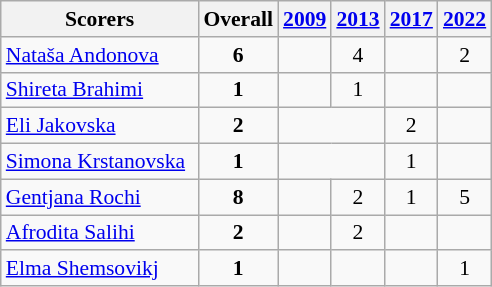<table class="wikitable sortable" style="font-size: 90%;">
<tr>
<th width=125px>Scorers</th>
<th>Overall</th>
<th><a href='#'>2009</a></th>
<th><a href='#'>2013</a></th>
<th><a href='#'>2017</a></th>
<th><a href='#'>2022</a></th>
</tr>
<tr>
<td data-sort-value="Andonova, Nataša"><a href='#'>Nataša Andonova</a></td>
<td align=center><strong>6</strong></td>
<td></td>
<td align=center>4</td>
<td></td>
<td align=center>2</td>
</tr>
<tr>
<td data-sort-value="Brahimi, Shireta"><a href='#'>Shireta Brahimi</a></td>
<td align=center><strong>1</strong></td>
<td></td>
<td align=center>1</td>
<td></td>
<td></td>
</tr>
<tr>
<td data-sort-value="Jakovska, Eli"><a href='#'>Eli Jakovska</a></td>
<td align=center><strong>2</strong></td>
<td colspan=2></td>
<td align=center>2</td>
<td></td>
</tr>
<tr>
<td data-sort-value="Krstanovska, Simona"><a href='#'>Simona Krstanovska</a></td>
<td align=center><strong>1</strong></td>
<td colspan=2></td>
<td align=center>1</td>
<td></td>
</tr>
<tr>
<td data-sort-value="Rochi, Gentjana"><a href='#'>Gentjana Rochi</a></td>
<td align=center><strong>8</strong></td>
<td></td>
<td align=center>2</td>
<td align=center>1</td>
<td align=center>5</td>
</tr>
<tr>
<td data-sort-value="Salahi, Afrodita"><a href='#'>Afrodita Salihi</a></td>
<td align=center><strong>2</strong></td>
<td></td>
<td align=center>2</td>
<td></td>
<td></td>
</tr>
<tr>
<td data-sort-value="Shemsovikj, Elma"><a href='#'>Elma Shemsovikj</a></td>
<td align=center><strong>1</strong></td>
<td></td>
<td></td>
<td></td>
<td align=center>1</td>
</tr>
</table>
